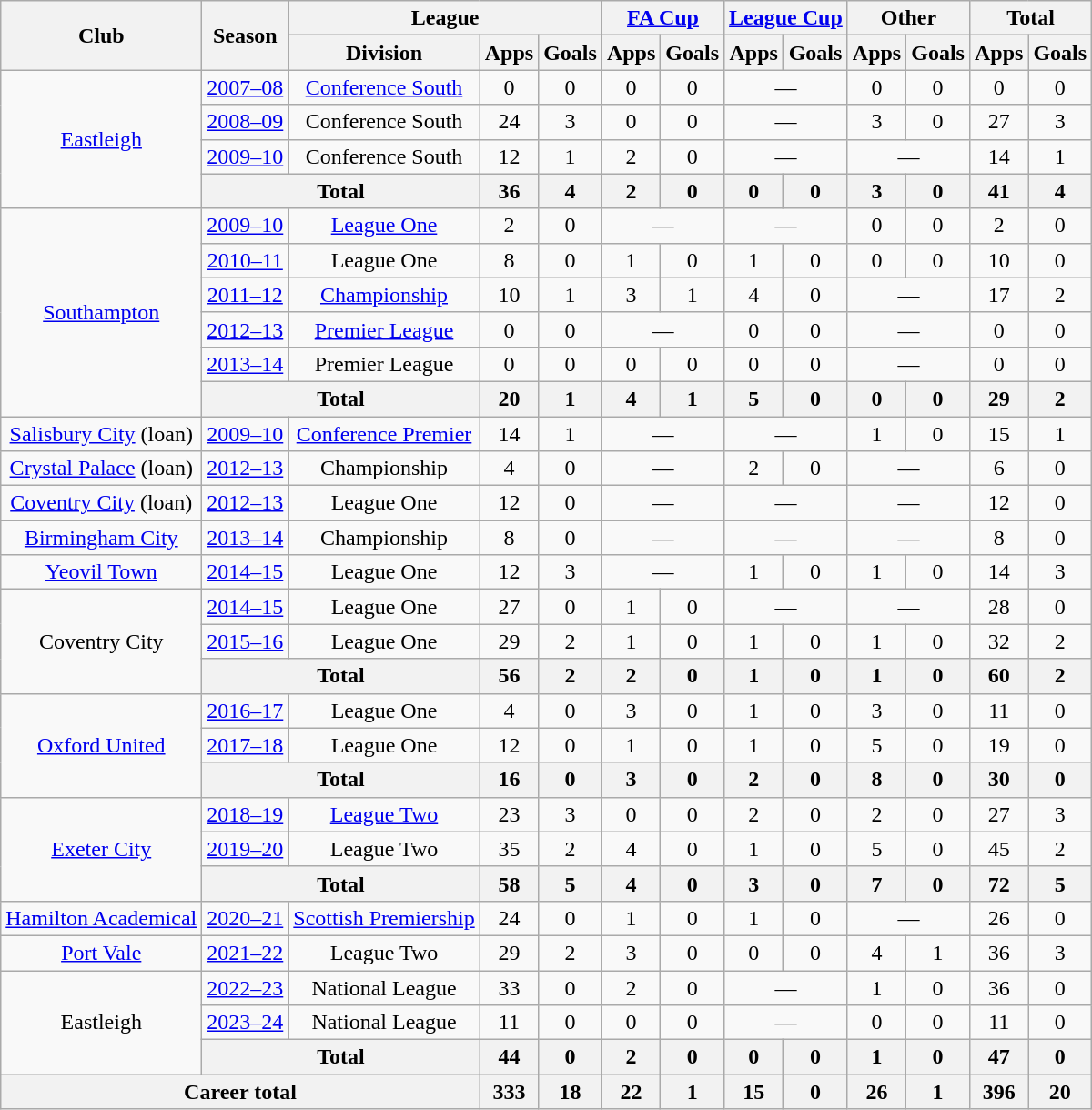<table class=wikitable style="text-align:center">
<tr>
<th rowspan=2>Club</th>
<th rowspan=2>Season</th>
<th colspan=3>League</th>
<th colspan=2><a href='#'>FA Cup</a></th>
<th colspan=2><a href='#'>League Cup</a></th>
<th colspan=2>Other</th>
<th colspan=2>Total</th>
</tr>
<tr>
<th>Division</th>
<th>Apps</th>
<th>Goals</th>
<th>Apps</th>
<th>Goals</th>
<th>Apps</th>
<th>Goals</th>
<th>Apps</th>
<th>Goals</th>
<th>Apps</th>
<th>Goals</th>
</tr>
<tr>
<td rowspan=4><a href='#'>Eastleigh</a></td>
<td><a href='#'>2007–08</a></td>
<td><a href='#'>Conference South</a></td>
<td>0</td>
<td>0</td>
<td>0</td>
<td>0</td>
<td colspan=2>—</td>
<td>0</td>
<td>0</td>
<td>0</td>
<td>0</td>
</tr>
<tr>
<td><a href='#'>2008–09</a></td>
<td>Conference South</td>
<td>24</td>
<td>3</td>
<td>0</td>
<td>0</td>
<td colspan=2>—</td>
<td>3</td>
<td>0</td>
<td>27</td>
<td>3</td>
</tr>
<tr>
<td><a href='#'>2009–10</a></td>
<td>Conference South</td>
<td>12</td>
<td>1</td>
<td>2</td>
<td>0</td>
<td colspan=2>—</td>
<td colspan=2>—</td>
<td>14</td>
<td>1</td>
</tr>
<tr>
<th colspan=2>Total</th>
<th>36</th>
<th>4</th>
<th>2</th>
<th>0</th>
<th>0</th>
<th>0</th>
<th>3</th>
<th>0</th>
<th>41</th>
<th>4</th>
</tr>
<tr>
<td rowspan=6><a href='#'>Southampton</a></td>
<td><a href='#'>2009–10</a></td>
<td><a href='#'>League One</a></td>
<td>2</td>
<td>0</td>
<td colspan=2>—</td>
<td colspan=2>—</td>
<td>0</td>
<td>0</td>
<td>2</td>
<td>0</td>
</tr>
<tr>
<td><a href='#'>2010–11</a></td>
<td>League One</td>
<td>8</td>
<td>0</td>
<td>1</td>
<td>0</td>
<td>1</td>
<td>0</td>
<td>0</td>
<td>0</td>
<td>10</td>
<td>0</td>
</tr>
<tr>
<td><a href='#'>2011–12</a></td>
<td><a href='#'>Championship</a></td>
<td>10</td>
<td>1</td>
<td>3</td>
<td>1</td>
<td>4</td>
<td>0</td>
<td colspan=2>—</td>
<td>17</td>
<td>2</td>
</tr>
<tr>
<td><a href='#'>2012–13</a></td>
<td><a href='#'>Premier League</a></td>
<td>0</td>
<td>0</td>
<td colspan=2>—</td>
<td>0</td>
<td>0</td>
<td colspan=2>—</td>
<td>0</td>
<td>0</td>
</tr>
<tr>
<td><a href='#'>2013–14</a></td>
<td>Premier League</td>
<td>0</td>
<td>0</td>
<td>0</td>
<td>0</td>
<td>0</td>
<td>0</td>
<td colspan=2>—</td>
<td>0</td>
<td>0</td>
</tr>
<tr>
<th colspan=2>Total</th>
<th>20</th>
<th>1</th>
<th>4</th>
<th>1</th>
<th>5</th>
<th>0</th>
<th>0</th>
<th>0</th>
<th>29</th>
<th>2</th>
</tr>
<tr>
<td><a href='#'>Salisbury City</a> (loan)</td>
<td><a href='#'>2009–10</a></td>
<td><a href='#'>Conference Premier</a></td>
<td>14</td>
<td>1</td>
<td colspan=2>—</td>
<td colspan=2>—</td>
<td>1</td>
<td>0</td>
<td>15</td>
<td>1</td>
</tr>
<tr>
<td><a href='#'>Crystal Palace</a> (loan)</td>
<td><a href='#'>2012–13</a></td>
<td>Championship</td>
<td>4</td>
<td>0</td>
<td colspan=2>—</td>
<td>2</td>
<td>0</td>
<td colspan=2>—</td>
<td>6</td>
<td>0</td>
</tr>
<tr>
<td><a href='#'>Coventry City</a> (loan)</td>
<td><a href='#'>2012–13</a></td>
<td>League One</td>
<td>12</td>
<td>0</td>
<td colspan=2>—</td>
<td colspan=2>—</td>
<td colspan=2>—</td>
<td>12</td>
<td>0</td>
</tr>
<tr>
<td><a href='#'>Birmingham City</a></td>
<td><a href='#'>2013–14</a></td>
<td>Championship</td>
<td>8</td>
<td>0</td>
<td colspan=2>—</td>
<td colspan=2>—</td>
<td colspan=2>—</td>
<td>8</td>
<td>0</td>
</tr>
<tr>
<td><a href='#'>Yeovil Town</a></td>
<td><a href='#'>2014–15</a></td>
<td>League One</td>
<td>12</td>
<td>3</td>
<td colspan=2>—</td>
<td>1</td>
<td>0</td>
<td>1</td>
<td>0</td>
<td>14</td>
<td>3</td>
</tr>
<tr>
<td rowspan=3>Coventry City</td>
<td><a href='#'>2014–15</a></td>
<td>League One</td>
<td>27</td>
<td>0</td>
<td>1</td>
<td>0</td>
<td colspan=2>—</td>
<td colspan=2>—</td>
<td>28</td>
<td>0</td>
</tr>
<tr>
<td><a href='#'>2015–16</a></td>
<td>League One</td>
<td>29</td>
<td>2</td>
<td>1</td>
<td>0</td>
<td>1</td>
<td>0</td>
<td>1</td>
<td>0</td>
<td>32</td>
<td>2</td>
</tr>
<tr>
<th colspan=2>Total</th>
<th>56</th>
<th>2</th>
<th>2</th>
<th>0</th>
<th>1</th>
<th>0</th>
<th>1</th>
<th>0</th>
<th>60</th>
<th>2</th>
</tr>
<tr>
<td rowspan="3"><a href='#'>Oxford United</a></td>
<td><a href='#'>2016–17</a></td>
<td>League One</td>
<td>4</td>
<td>0</td>
<td>3</td>
<td>0</td>
<td>1</td>
<td>0</td>
<td>3</td>
<td>0</td>
<td>11</td>
<td>0</td>
</tr>
<tr>
<td><a href='#'>2017–18</a></td>
<td>League One</td>
<td>12</td>
<td>0</td>
<td>1</td>
<td>0</td>
<td>1</td>
<td>0</td>
<td>5</td>
<td>0</td>
<td>19</td>
<td>0</td>
</tr>
<tr>
<th colspan="2">Total</th>
<th>16</th>
<th>0</th>
<th>3</th>
<th>0</th>
<th>2</th>
<th>0</th>
<th>8</th>
<th>0</th>
<th>30</th>
<th>0</th>
</tr>
<tr>
<td rowspan="3"><a href='#'>Exeter City</a></td>
<td><a href='#'>2018–19</a></td>
<td><a href='#'>League Two</a></td>
<td>23</td>
<td>3</td>
<td>0</td>
<td>0</td>
<td>2</td>
<td>0</td>
<td>2</td>
<td>0</td>
<td>27</td>
<td>3</td>
</tr>
<tr>
<td><a href='#'>2019–20</a></td>
<td>League Two</td>
<td>35</td>
<td>2</td>
<td>4</td>
<td>0</td>
<td>1</td>
<td>0</td>
<td>5</td>
<td>0</td>
<td>45</td>
<td>2</td>
</tr>
<tr>
<th colspan="2">Total</th>
<th>58</th>
<th>5</th>
<th>4</th>
<th>0</th>
<th>3</th>
<th>0</th>
<th>7</th>
<th>0</th>
<th>72</th>
<th>5</th>
</tr>
<tr>
<td><a href='#'>Hamilton Academical</a></td>
<td><a href='#'>2020–21</a></td>
<td><a href='#'>Scottish Premiership</a></td>
<td>24</td>
<td>0</td>
<td>1</td>
<td>0</td>
<td>1</td>
<td>0</td>
<td colspan=2>—</td>
<td>26</td>
<td>0</td>
</tr>
<tr>
<td><a href='#'>Port Vale</a></td>
<td><a href='#'>2021–22</a></td>
<td>League Two</td>
<td>29</td>
<td>2</td>
<td>3</td>
<td>0</td>
<td>0</td>
<td>0</td>
<td>4</td>
<td>1</td>
<td>36</td>
<td>3</td>
</tr>
<tr>
<td rowspan=3>Eastleigh</td>
<td><a href='#'>2022–23</a></td>
<td>National League</td>
<td>33</td>
<td>0</td>
<td>2</td>
<td>0</td>
<td colspan=2>—</td>
<td>1</td>
<td>0</td>
<td>36</td>
<td>0</td>
</tr>
<tr>
<td><a href='#'>2023–24</a></td>
<td>National League</td>
<td>11</td>
<td>0</td>
<td>0</td>
<td>0</td>
<td colspan=2>—</td>
<td>0</td>
<td>0</td>
<td>11</td>
<td>0</td>
</tr>
<tr>
<th colspan="2">Total</th>
<th>44</th>
<th>0</th>
<th>2</th>
<th>0</th>
<th>0</th>
<th>0</th>
<th>1</th>
<th>0</th>
<th>47</th>
<th>0</th>
</tr>
<tr>
<th colspan=3>Career total</th>
<th>333</th>
<th>18</th>
<th>22</th>
<th>1</th>
<th>15</th>
<th>0</th>
<th>26</th>
<th>1</th>
<th>396</th>
<th>20</th>
</tr>
</table>
